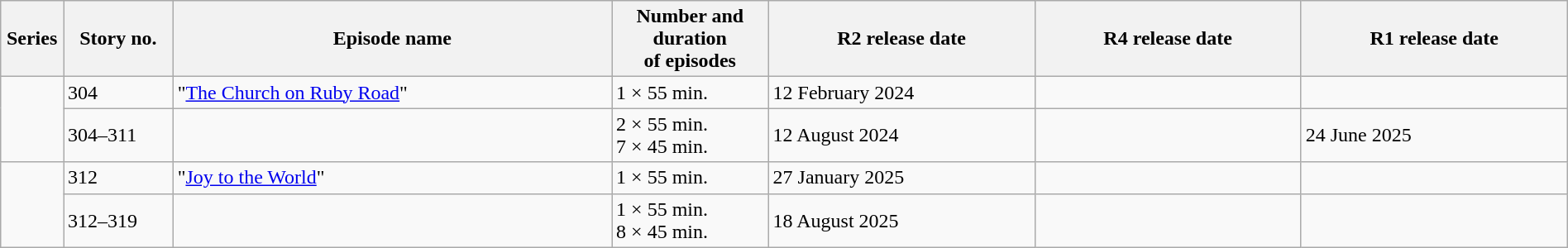<table class="wikitable sortable" style="width: 100%;">
<tr>
<th style="width: 4%;">Series</th>
<th style="width: 7%;">Story no.</th>
<th style="width: 28%;">Episode name</th>
<th style="width: 10%;">Number and duration<br>of episodes</th>
<th style="width: 17%;">R2 release date</th>
<th style="width: 17%;">R4 release date</th>
<th style="width: 17%;">R1 release date</th>
</tr>
<tr>
<td rowspan="2"></td>
<td>304</td>
<td> "<a href='#'>The Church on Ruby Road</a>"</td>
<td data-sort-value="55">1 × 55 min.</td>
<td data-sort-value="2024-02-12">12 February 2024<br> </td>
<td></td>
<td></td>
</tr>
<tr>
<td>304–311</td>
<td>  <br> </td>
<td data-sort-value="425">2 × 55 min.<br> 7 × 45 min.</td>
<td data-sort-value="2024-08-12">12 August 2024<br> </td>
<td></td>
<td data-sort-value="2025-06-24">24 June 2025<br> </td>
</tr>
<tr>
<td rowspan="2"></td>
<td>312</td>
<td> "<a href='#'>Joy to the World</a>"</td>
<td data-sort-value="55">1 × 55 min.</td>
<td data-sort-value="2025-01-27">27 January 2025<br> </td>
<td></td>
<td></td>
</tr>
<tr>
<td>312–319</td>
<td>  <br> </td>
<td data-sort-value="415">1 × 55 min.<br> 8 × 45 min.</td>
<td data-sort-value="2025-08-18">18 August 2025<br> </td>
<td></td>
<td><br></td>
</tr>
</table>
